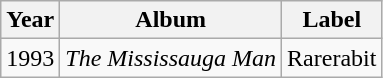<table class="wikitable">
<tr>
<th>Year</th>
<th>Album</th>
<th>Label</th>
</tr>
<tr>
<td>1993</td>
<td><em>The Mississauga Man</em></td>
<td>Rarerabit</td>
</tr>
</table>
